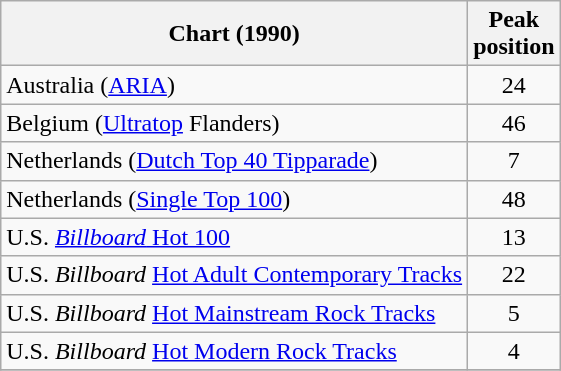<table class="wikitable sortable">
<tr>
<th>Chart (1990)</th>
<th>Peak<br>position</th>
</tr>
<tr>
<td align="left">Australia (<a href='#'>ARIA</a>)</td>
<td align="center">24</td>
</tr>
<tr>
<td align="left">Belgium (<a href='#'>Ultratop</a> Flanders)</td>
<td align="center">46</td>
</tr>
<tr>
<td>Netherlands (<a href='#'>Dutch Top 40 Tipparade</a>)</td>
<td align="center">7</td>
</tr>
<tr>
<td align="left">Netherlands (<a href='#'>Single Top 100</a>)</td>
<td align="center">48</td>
</tr>
<tr>
<td align="left">U.S. <a href='#'><em>Billboard</em> Hot 100</a></td>
<td align="center">13</td>
</tr>
<tr>
<td align="left">U.S. <em>Billboard</em> <a href='#'>Hot Adult Contemporary Tracks</a></td>
<td align="center">22</td>
</tr>
<tr>
<td align="left">U.S. <em>Billboard</em> <a href='#'>Hot Mainstream Rock Tracks</a></td>
<td align="center">5</td>
</tr>
<tr>
<td align="left">U.S. <em>Billboard</em> <a href='#'>Hot Modern Rock Tracks</a></td>
<td align="center">4</td>
</tr>
<tr>
</tr>
</table>
